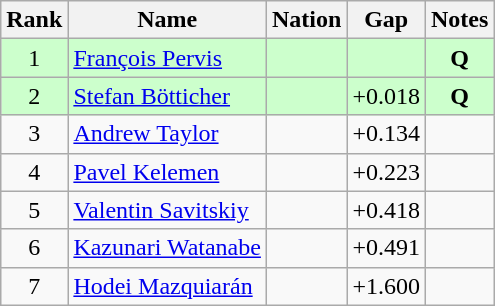<table class="wikitable sortable" style="text-align:center">
<tr>
<th>Rank</th>
<th>Name</th>
<th>Nation</th>
<th>Gap</th>
<th>Notes</th>
</tr>
<tr bgcolor=ccffcc>
<td>1</td>
<td align=left><a href='#'>François Pervis</a></td>
<td align=left></td>
<td></td>
<td><strong>Q</strong></td>
</tr>
<tr bgcolor=ccffcc>
<td>2</td>
<td align=left><a href='#'>Stefan Bötticher</a></td>
<td align=left></td>
<td>+0.018</td>
<td><strong>Q</strong></td>
</tr>
<tr>
<td>3</td>
<td align=left><a href='#'>Andrew Taylor</a></td>
<td align=left></td>
<td>+0.134</td>
<td></td>
</tr>
<tr>
<td>4</td>
<td align=left><a href='#'>Pavel Kelemen</a></td>
<td align=left></td>
<td>+0.223</td>
<td></td>
</tr>
<tr>
<td>5</td>
<td align=left><a href='#'>Valentin Savitskiy</a></td>
<td align=left></td>
<td>+0.418</td>
<td></td>
</tr>
<tr>
<td>6</td>
<td align=left><a href='#'>Kazunari Watanabe</a></td>
<td align=left></td>
<td>+0.491</td>
<td></td>
</tr>
<tr>
<td>7</td>
<td align=left><a href='#'>Hodei Mazquiarán</a></td>
<td align=left></td>
<td>+1.600</td>
<td></td>
</tr>
</table>
